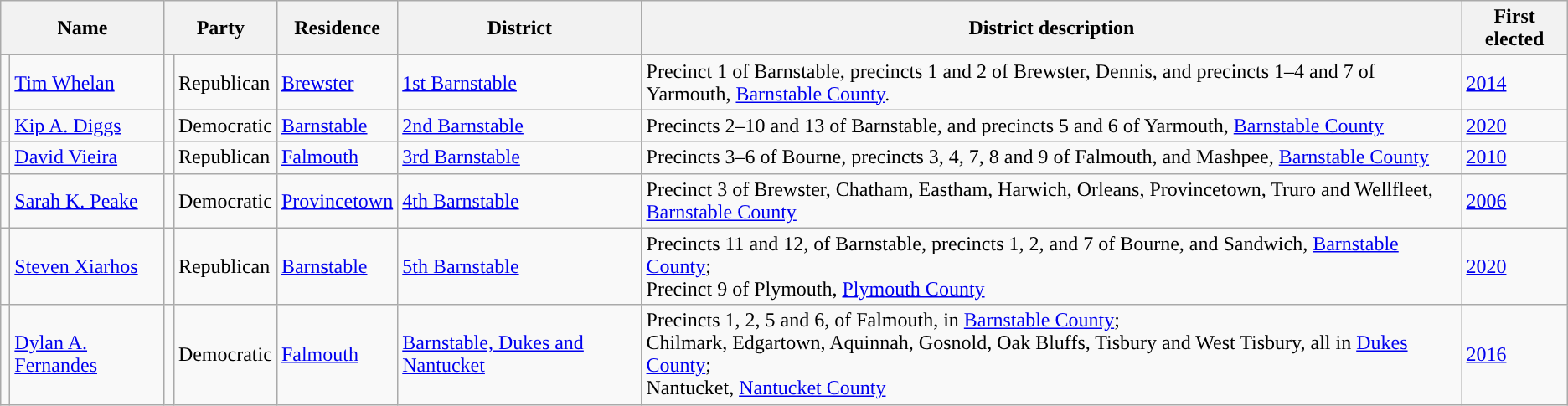<table class="wikitable sortable" style="text-align:left;">
<tr>
<th colspan="2">Name </th>
<th colspan=2>Party</th>
<th>Residence</th>
<th>District </th>
<th>District description</th>
<th>First elected</th>
</tr>
<tr>
<td></td>
<td><a href='#'>Tim Whelan</a></td>
<td style="background-color:"></td>
<td>Republican</td>
<td><a href='#'>Brewster</a></td>
<td><a href='#'>1st Barnstable</a></td>
<td>Precinct 1 of Barnstable, precincts 1 and 2 of Brewster, Dennis, and precincts 1–4 and 7 of Yarmouth, <a href='#'>Barnstable County</a>.</td>
<td><a href='#'>2014</a></td>
</tr>
<tr>
<td></td>
<td><a href='#'>Kip A. Diggs</a></td>
<td style="background-color:"></td>
<td>Democratic</td>
<td><a href='#'>Barnstable</a></td>
<td><a href='#'>2nd Barnstable</a></td>
<td>Precincts 2–10 and 13 of Barnstable, and precincts 5 and 6 of Yarmouth, <a href='#'>Barnstable County</a></td>
<td><a href='#'>2020</a></td>
</tr>
<tr>
<td></td>
<td><a href='#'>David Vieira</a></td>
<td style="background-color:"></td>
<td>Republican</td>
<td><a href='#'>Falmouth</a></td>
<td><a href='#'>3rd Barnstable</a></td>
<td>Precincts 3–6 of Bourne, precincts 3, 4, 7, 8 and 9 of Falmouth, and Mashpee, <a href='#'>Barnstable County</a></td>
<td><a href='#'>2010</a></td>
</tr>
<tr>
<td></td>
<td><a href='#'>Sarah K. Peake</a></td>
<td style="background-color:"></td>
<td>Democratic</td>
<td><a href='#'>Provincetown</a></td>
<td><a href='#'>4th Barnstable</a></td>
<td>Precinct 3 of Brewster, Chatham, Eastham, Harwich, Orleans, Provincetown, Truro and Wellfleet, <a href='#'>Barnstable County</a></td>
<td><a href='#'>2006</a></td>
</tr>
<tr>
<td></td>
<td><a href='#'>Steven Xiarhos</a></td>
<td style="background-color:"></td>
<td>Republican</td>
<td><a href='#'>Barnstable</a></td>
<td><a href='#'>5th Barnstable</a></td>
<td>Precincts 11 and 12, of Barnstable, precincts 1, 2, and 7 of Bourne, and Sandwich, <a href='#'>Barnstable County</a>;<br>Precinct 9 of Plymouth, <a href='#'>Plymouth County</a></td>
<td><a href='#'>2020</a></td>
</tr>
<tr>
<td></td>
<td><a href='#'>Dylan A. Fernandes</a></td>
<td style="background-color:"></td>
<td>Democratic</td>
<td><a href='#'>Falmouth</a></td>
<td><a href='#'>Barnstable, Dukes and Nantucket</a></td>
<td>Precincts 1, 2, 5 and 6, of Falmouth, in <a href='#'>Barnstable County</a>;<br>Chilmark, Edgartown, Aquinnah, Gosnold, Oak Bluffs, Tisbury and West Tisbury, all in <a href='#'>Dukes County</a>;<br>Nantucket, <a href='#'>Nantucket County</a></td>
<td><a href='#'>2016</a></td>
</tr>
</table>
